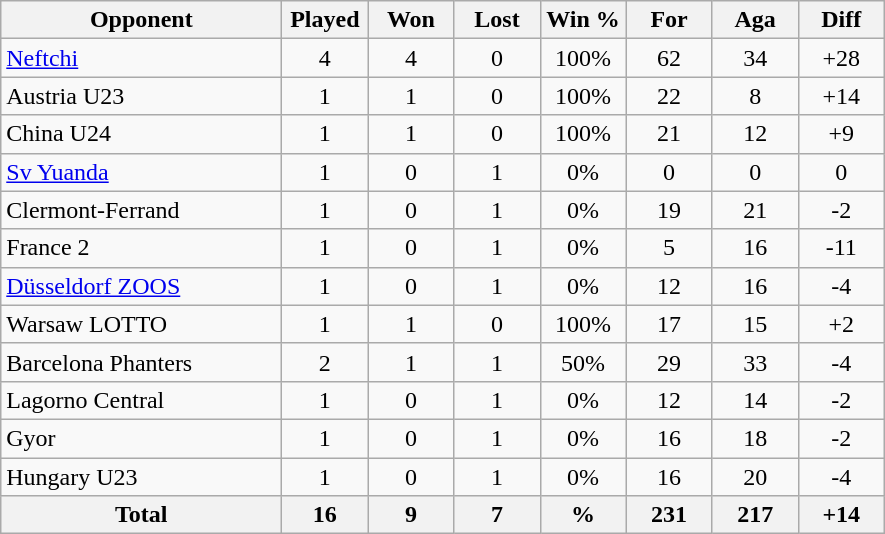<table class="wikitable sortable" style="text-align: center;">
<tr>
<th style="width:180px;">Opponent</th>
<th style="width:50px;">Played</th>
<th style="width:50px;">Won</th>
<th style="width:50px;">Lost</th>
<th style="width:50px;">Win %</th>
<th style="width:50px;">For</th>
<th style="width:50px;">Aga</th>
<th style="width:50px;">Diff</th>
</tr>
<tr>
<td style="text-align: left;"> <a href='#'>Neftchi</a></td>
<td>4</td>
<td>4</td>
<td>0</td>
<td>100%</td>
<td>62</td>
<td>34</td>
<td>+28</td>
</tr>
<tr>
<td style="text-align: left;"> Austria U23</td>
<td>1</td>
<td>1</td>
<td>0</td>
<td>100%</td>
<td>22</td>
<td>8</td>
<td>+14</td>
</tr>
<tr>
<td style="text-align: left;"> China U24</td>
<td>1</td>
<td>1</td>
<td>0</td>
<td>100%</td>
<td>21</td>
<td>12</td>
<td>+9</td>
</tr>
<tr>
<td style="text-align: left;"> <a href='#'>Sv Yuanda</a></td>
<td>1</td>
<td>0</td>
<td>1</td>
<td>0%</td>
<td>0</td>
<td>0</td>
<td>0</td>
</tr>
<tr>
<td style="text-align: left;"> Clermont-Ferrand</td>
<td>1</td>
<td>0</td>
<td>1</td>
<td>0%</td>
<td>19</td>
<td>21</td>
<td>-2</td>
</tr>
<tr>
<td style="text-align: left;"> France 2</td>
<td>1</td>
<td>0</td>
<td>1</td>
<td>0%</td>
<td>5</td>
<td>16</td>
<td>-11</td>
</tr>
<tr>
<td style="text-align: left;"> <a href='#'>Düsseldorf ZOOS</a></td>
<td>1</td>
<td>0</td>
<td>1</td>
<td>0%</td>
<td>12</td>
<td>16</td>
<td>-4</td>
</tr>
<tr>
<td style="text-align: left;"> Warsaw LOTTO</td>
<td>1</td>
<td>1</td>
<td>0</td>
<td>100%</td>
<td>17</td>
<td>15</td>
<td>+2</td>
</tr>
<tr>
<td style="text-align: left;"> Barcelona Phanters</td>
<td>2</td>
<td>1</td>
<td>1</td>
<td>50%</td>
<td>29</td>
<td>33</td>
<td>-4</td>
</tr>
<tr>
<td style="text-align: left;"> Lagorno Central</td>
<td>1</td>
<td>0</td>
<td>1</td>
<td>0%</td>
<td>12</td>
<td>14</td>
<td>-2</td>
</tr>
<tr>
<td style="text-align: left;"> Gyor</td>
<td>1</td>
<td>0</td>
<td>1</td>
<td>0%</td>
<td>16</td>
<td>18</td>
<td>-2</td>
</tr>
<tr>
<td style="text-align: left;"> Hungary U23</td>
<td>1</td>
<td>0</td>
<td>1</td>
<td>0%</td>
<td>16</td>
<td>20</td>
<td>-4</td>
</tr>
<tr class="sortbottom">
<th>Total</th>
<th>16</th>
<th>9</th>
<th>7</th>
<th>%</th>
<th>231</th>
<th>217</th>
<th>+14</th>
</tr>
</table>
